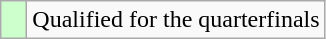<table class="wikitable">
<tr>
<td width=10px bgcolor="#ccffcc"></td>
<td>Qualified for the quarterfinals</td>
</tr>
</table>
